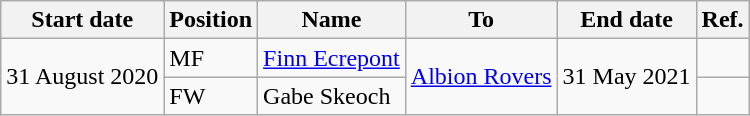<table class="wikitable">
<tr>
<th>Start date</th>
<th>Position</th>
<th>Name</th>
<th>To</th>
<th>End date</th>
<th>Ref.</th>
</tr>
<tr>
<td rowspan="2">31 August 2020</td>
<td>MF</td>
<td><a href='#'>Finn Ecrepont</a></td>
<td rowspan="2"><a href='#'>Albion Rovers</a></td>
<td rowspan="2">31 May 2021</td>
<td></td>
</tr>
<tr>
<td>FW</td>
<td>Gabe Skeoch</td>
<td></td>
</tr>
</table>
